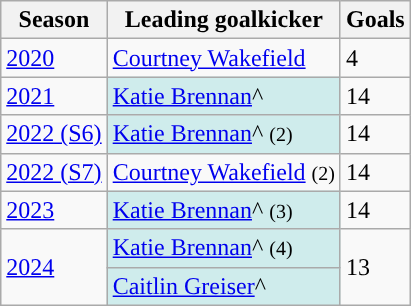<table class="wikitable sortable">
<tr>
<th>Season</th>
<th>Leading goalkicker</th>
<th>Goals</th>
</tr>
<tr>
<td><a href='#'>2020</a></td>
<td><a href='#'>Courtney Wakefield</a></td>
<td>4</td>
</tr>
<tr>
<td><a href='#'>2021</a></td>
<td style="background-color:#CFECEC"><a href='#'>Katie Brennan</a>^</td>
<td>14</td>
</tr>
<tr>
<td><a href='#'>2022 (S6)</a></td>
<td style="background-color:#CFECEC"><a href='#'>Katie Brennan</a>^ <small>(2)</small></td>
<td>14</td>
</tr>
<tr>
<td><a href='#'>2022 (S7)</a></td>
<td><a href='#'>Courtney Wakefield</a> <small>(2)</small></td>
<td>14</td>
</tr>
<tr>
<td><a href='#'>2023</a></td>
<td style="background-color:#CFECEC"><a href='#'>Katie Brennan</a>^ <small>(3)</small></td>
<td>14</td>
</tr>
<tr>
<td rowspan="2"><a href='#'>2024</a></td>
<td style="background-color:#CFECEC"><a href='#'>Katie Brennan</a>^ <small>(4)</small></td>
<td rowspan="2">13</td>
</tr>
<tr>
<td style="background-color:#CFECEC"><a href='#'>Caitlin Greiser</a>^</td>
</tr>
</table>
